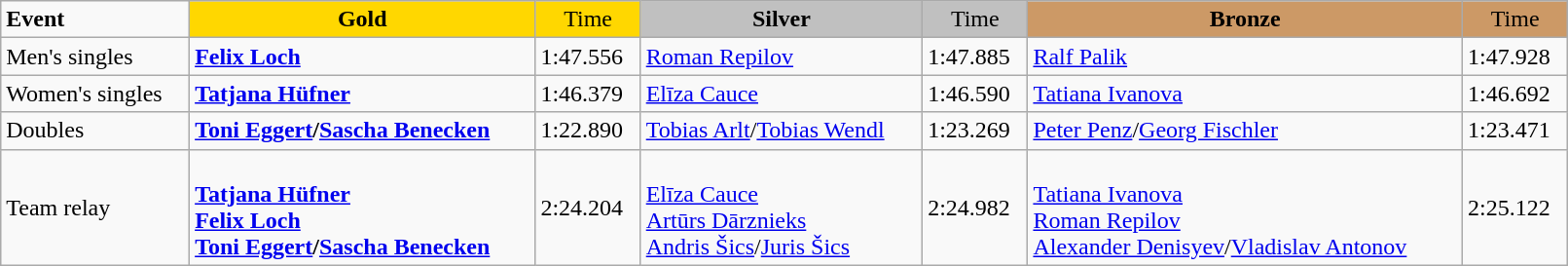<table class="wikitable" style="width:85%;">
<tr>
<td><strong>Event</strong></td>
<td !  style="text-align:center; background:gold;"><strong>Gold</strong></td>
<td !  style="text-align:center; background:gold;">Time</td>
<td !  style="text-align:center; background:silver;"><strong>Silver</strong></td>
<td !  style="text-align:center; background:silver;">Time</td>
<td !  style="text-align:center; background:#c96;"><strong>Bronze</strong></td>
<td !  style="text-align:center; background:#c96;">Time</td>
</tr>
<tr>
<td>Men's singles</td>
<td><strong><a href='#'>Felix Loch</a></strong><br></td>
<td>1:47.556</td>
<td><a href='#'>Roman Repilov</a><br></td>
<td>1:47.885</td>
<td><a href='#'>Ralf Palik</a><br></td>
<td>1:47.928</td>
</tr>
<tr>
<td>Women's singles</td>
<td><strong><a href='#'>Tatjana Hüfner</a></strong><br></td>
<td>1:46.379</td>
<td><a href='#'>Elīza Cauce</a><br></td>
<td>1:46.590</td>
<td><a href='#'>Tatiana Ivanova</a><br></td>
<td>1:46.692</td>
</tr>
<tr>
<td>Doubles</td>
<td><strong><a href='#'>Toni Eggert</a>/<a href='#'>Sascha Benecken</a></strong><br></td>
<td>1:22.890</td>
<td><a href='#'>Tobias Arlt</a>/<a href='#'>Tobias Wendl</a><br></td>
<td>1:23.269</td>
<td><a href='#'>Peter Penz</a>/<a href='#'>Georg Fischler</a><br></td>
<td>1:23.471</td>
</tr>
<tr>
<td>Team relay</td>
<td><strong><br><a href='#'>Tatjana Hüfner</a><br><a href='#'>Felix Loch</a><br><a href='#'>Toni Eggert</a>/<a href='#'>Sascha Benecken</a></strong></td>
<td>2:24.204</td>
<td><br><a href='#'>Elīza Cauce</a><br><a href='#'>Artūrs Dārznieks</a><br><a href='#'>Andris Šics</a>/<a href='#'>Juris Šics</a></td>
<td>2:24.982</td>
<td><br><a href='#'>Tatiana Ivanova</a><br><a href='#'>Roman Repilov</a><br><a href='#'>Alexander Denisyev</a>/<a href='#'>Vladislav Antonov</a></td>
<td>2:25.122</td>
</tr>
</table>
